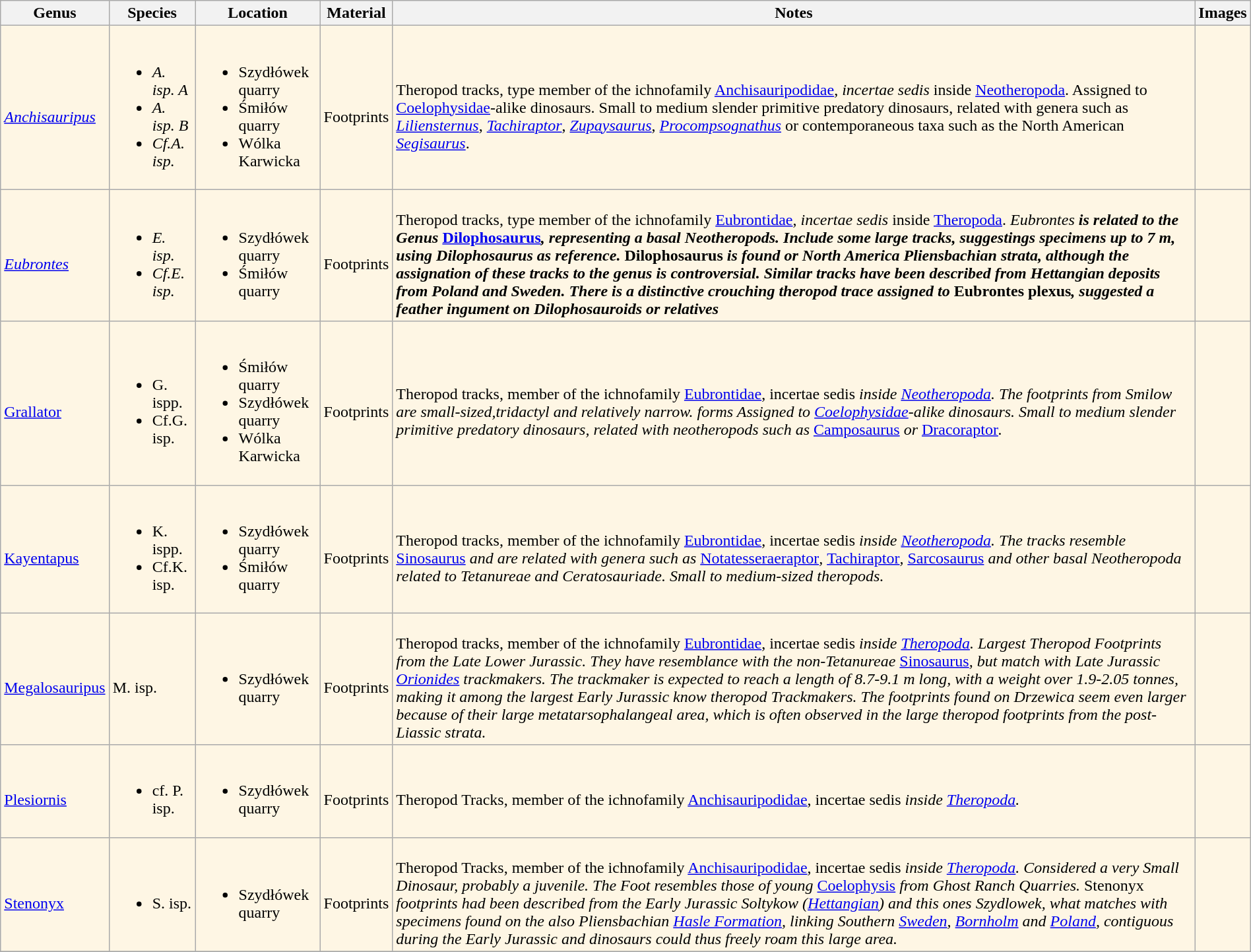<table class="wikitable"  style="margin:auto; width:100%;">
<tr>
<th>Genus</th>
<th>Species</th>
<th>Location</th>
<th>Material</th>
<th>Notes</th>
<th>Images</th>
</tr>
<tr>
<td style="background:#FEF6E4;"><br><em><a href='#'>Anchisauripus</a></em></td>
<td style="background:#FEF6E4;"><br><ul><li><em>A. isp. A</em></li><li><em>A. isp. B</em></li><li><em>Cf.A. isp.</em></li></ul></td>
<td style="background:#FEF6E4;"><br><ul><li>Szydłówek quarry</li><li>Śmiłów quarry</li><li>Wólka Karwicka</li></ul></td>
<td style="background:#FEF6E4;"><br>Footprints</td>
<td style="background:#FEF6E4;"><br>Theropod tracks, type member of the ichnofamily <a href='#'>Anchisauripodidae</a>, <em>incertae sedis</em> inside <a href='#'>Neotheropoda</a>. Assigned to <a href='#'>Coelophysidae</a>-alike dinosaurs. Small to medium slender primitive predatory dinosaurs, related with genera such as <em><a href='#'>Liliensternus</a></em>, <em><a href='#'>Tachiraptor</a></em>, <em><a href='#'>Zupaysaurus</a></em>, <em><a href='#'>Procompsognathus</a></em> or contemporaneous taxa such as the North American <em><a href='#'>Segisaurus</a></em>.</td>
<td style="background:#FEF6E4;"><br></td>
</tr>
<tr>
<td style="background:#FEF6E4;"><br><em><a href='#'>Eubrontes</a></em></td>
<td style="background:#FEF6E4;"><br><ul><li><em>E. isp.</em></li><li><em>Cf.E. isp.</em></li></ul></td>
<td style="background:#FEF6E4;"><br><ul><li>Szydłówek quarry</li><li>Śmiłów quarry</li></ul></td>
<td style="background:#FEF6E4;"><br>Footprints</td>
<td style="background:#FEF6E4;"><br>Theropod tracks, type member of the ichnofamily <a href='#'>Eubrontidae</a>, <em>incertae sedis</em> inside <a href='#'>Theropoda</a>. <em>Eubrontes<strong> is related to the Genus </em><a href='#'>Dilophosaurus</a><em>, representing a basal Neotheropods. Include some large tracks, suggestings specimens up to 7 m, using Dilophosaurus as reference. </em>Dilophosaurus<em> is found or North America Pliensbachian strata, although the assignation of these tracks to the genus is controversial. Similar tracks have been described from Hettangian deposits from Poland and Sweden. There is a distinctive crouching theropod trace assigned to </em>Eubrontes plexus<em>, suggested a feather ingument on Dilophosauroids or relatives</td>
<td style="background:#FEF6E4;"><br></td>
</tr>
<tr>
<td style="background:#FEF6E4;"><br></em><a href='#'>Grallator</a><em></td>
<td style="background:#FEF6E4;"><br><ul><li></em>G. ispp.<em></li><li></em>Cf.G. isp.<em></li></ul></td>
<td style="background:#FEF6E4;"><br><ul><li>Śmiłów quarry</li><li>Szydłówek quarry</li><li>Wólka Karwicka</li></ul></td>
<td style="background:#FEF6E4;"><br>Footprints</td>
<td style="background:#FEF6E4;"><br>Theropod tracks, member of the ichnofamily <a href='#'>Eubrontidae</a>, </em>incertae sedis<em> inside <a href='#'>Neotheropoda</a>. The  footprints  from  Smilow are  small-sized,tridactyl and relatively narrow. forms Assigned to <a href='#'>Coelophysidae</a>-alike dinosaurs. Small to medium slender primitive predatory dinosaurs, related with neotheropods such as </em><a href='#'>Camposaurus</a><em> or </em><a href='#'>Dracoraptor</a><em>.</td>
<td style="background:#FEF6E4;"><br></td>
</tr>
<tr>
<td style="background:#FEF6E4;"><br></em><a href='#'>Kayentapus</a><em></td>
<td style="background:#FEF6E4;"><br><ul><li></em>K. ispp.<em></li><li></em>Cf.K. isp.<em></li></ul></td>
<td style="background:#FEF6E4;"><br><ul><li>Szydłówek quarry</li><li>Śmiłów quarry</li></ul></td>
<td style="background:#FEF6E4;"><br>Footprints</td>
<td style="background:#FEF6E4;"><br>Theropod tracks, member of the ichnofamily <a href='#'>Eubrontidae</a>, </em>incertae sedis<em> inside <a href='#'>Neotheropoda</a>. The tracks resemble </em><a href='#'>Sinosaurus</a><em> and are related with genera such as </em><a href='#'>Notatesseraeraptor</a><em>, </em><a href='#'>Tachiraptor</a><em>, </em><a href='#'>Sarcosaurus</a><em>  and other basal Neotheropoda related to Tetanureae and Ceratosauriade. Small to medium-sized theropods.</td>
<td style="background:#FEF6E4;"></td>
</tr>
<tr>
<td style="background:#FEF6E4;"><br></em><a href='#'>Megalosauripus</a><em></td>
<td style="background:#FEF6E4;"><br></em>M. isp.<em></td>
<td style="background:#FEF6E4;"><br><ul><li>Szydłówek quarry</li></ul></td>
<td style="background:#FEF6E4;"><br>Footprints</td>
<td style="background:#FEF6E4;"><br>Theropod tracks, member of the ichnofamily <a href='#'>Eubrontidae</a>, </em>incertae sedis<em> inside <a href='#'>Theropoda</a>. Largest Theropod Footprints from the Late Lower Jurassic. They have resemblance with the non-Tetanureae </em><a href='#'>Sinosaurus</a><em>, but match with Late Jurassic <a href='#'>Orionides</a> trackmakers. The trackmaker is expected to reach a length of 8.7-9.1 m long, with a weight over 1.9-2.05 tonnes, making it among the largest Early Jurassic know theropod Trackmakers. The footprints found on Drzewica seem even larger because of their large metatarsophalangeal area, which is often observed in the large theropod footprints from the post-Liassic strata.</td>
<td style="background:#FEF6E4;"><br></td>
</tr>
<tr>
<td style="background:#FEF6E4;"><br></em><a href='#'>Plesiornis</a><em></td>
<td style="background:#FEF6E4;"><br><ul><li></em>cf. P. isp.<em></li></ul></td>
<td style="background:#FEF6E4;"><br><ul><li>Szydłówek quarry</li></ul></td>
<td style="background:#FEF6E4;"><br>Footprints</td>
<td style="background:#FEF6E4;"><br>Theropod Tracks, member of the ichnofamily <a href='#'>Anchisauripodidae</a>, </em>incertae sedis<em> inside <a href='#'>Theropoda</a>.</td>
<td style="background:#FEF6E4;"></td>
</tr>
<tr>
<td style="background:#FEF6E4;"><br></em><a href='#'>Stenonyx</a><em></td>
<td style="background:#FEF6E4;"><br><ul><li></em>S. isp.<em></li></ul></td>
<td style="background:#FEF6E4;"><br><ul><li>Szydłówek quarry</li></ul></td>
<td style="background:#FEF6E4;"><br>Footprints</td>
<td style="background:#FEF6E4;"><br>Theropod Tracks, member of the ichnofamily <a href='#'>Anchisauripodidae</a>, </em>incertae sedis<em> inside <a href='#'>Theropoda</a>. Considered a very Small Dinosaur, probably a juvenile. The Foot resembles those of young </em><a href='#'>Coelophysis</a><em> from Ghost Ranch Quarries. </em>Stenonyx<em> footprints had been described from the Early Jurassic Soltykow (<a href='#'>Hettangian</a>) and this ones Szydlowek, what  matches with specimens found on the also Pliensbachian <a href='#'>Hasle Formation</a>, linking  Southern <a href='#'>Sweden</a>, <a href='#'>Bornholm</a> and <a href='#'>Poland</a>, contiguous during the Early Jurassic and dinosaurs could thus freely roam this large area.</td>
<td style="background:#FEF6E4;"></td>
</tr>
<tr>
</tr>
</table>
